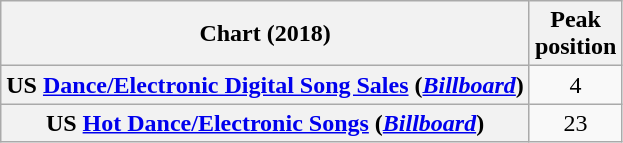<table class="wikitable plainrowheaders" style="text-align:center">
<tr>
<th scope="col">Chart (2018)</th>
<th scope="col">Peak<br>position</th>
</tr>
<tr>
<th scope="row">US <a href='#'>Dance/Electronic Digital Song Sales</a> (<em><a href='#'>Billboard</a></em>)</th>
<td>4</td>
</tr>
<tr>
<th scope="row">US <a href='#'>Hot Dance/Electronic Songs</a> (<em><a href='#'>Billboard</a></em>)</th>
<td>23</td>
</tr>
</table>
